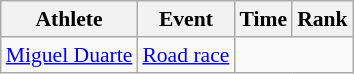<table class=wikitable style="font-size:90%;">
<tr>
<th>Athlete</th>
<th>Event</th>
<th>Time</th>
<th>Rank</th>
</tr>
<tr align=center>
<td align=left><a href='#'>Miguel Duarte</a></td>
<td align=left><a href='#'>Road race</a></td>
<td colspan=2></td>
</tr>
</table>
